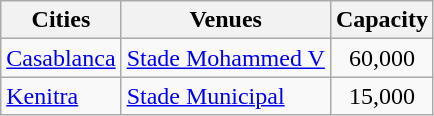<table class="wikitable">
<tr>
<th>Cities</th>
<th>Venues</th>
<th>Capacity</th>
</tr>
<tr>
<td><a href='#'>Casablanca</a></td>
<td><a href='#'>Stade Mohammed V</a></td>
<td align="center">60,000</td>
</tr>
<tr>
<td><a href='#'>Kenitra</a></td>
<td><a href='#'>Stade Municipal</a></td>
<td align="center">15,000</td>
</tr>
</table>
